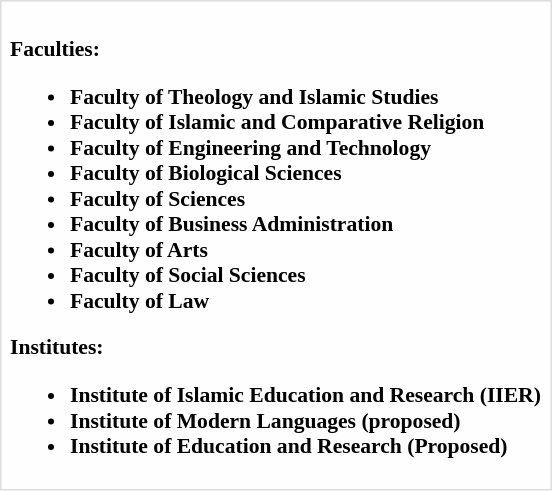<table style="float:right; font-size: 90%; border:1px solid #dddddd; background-color:#fefefe; padding:3px; margin:1em">
<tr>
<td><br><span><strong>Faculties:</strong></span><ul><li><strong>Faculty of Theology and Islamic Studies</strong></li><li><strong>Faculty of Islamic and Comparative Religion</strong></li><li><strong>Faculty of Engineering and Technology</strong></li><li><strong>Faculty of Biological Sciences</strong></li><li><strong>Faculty of Sciences</strong></li><li><strong>Faculty of Business Administration</strong></li><li><strong>Faculty of Arts</strong></li><li><strong>Faculty of Social Sciences</strong></li><li><strong>Faculty of Law</strong></li></ul><span><strong>Institutes:</strong></span><ul><li><strong>Institute of Islamic Education and Research (IIER)</strong></li><li><strong>Institute of Modern Languages (proposed)</strong></li><li><strong>Institute of Education and Research (Proposed)</strong></li></ul></td>
</tr>
</table>
